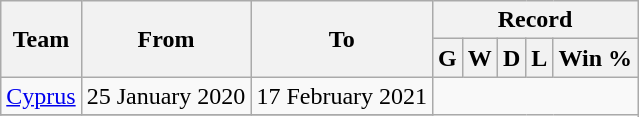<table class="wikitable" style="text-align: center">
<tr>
<th rowspan="2">Team</th>
<th rowspan="2">From</th>
<th rowspan="2">To</th>
<th colspan="5">Record</th>
</tr>
<tr>
<th>G</th>
<th>W</th>
<th>D</th>
<th>L</th>
<th>Win %</th>
</tr>
<tr>
<td align=left><a href='#'>Cyprus</a></td>
<td align=left>25 January 2020</td>
<td align=left>17 February 2021<br></td>
</tr>
<tr>
</tr>
</table>
